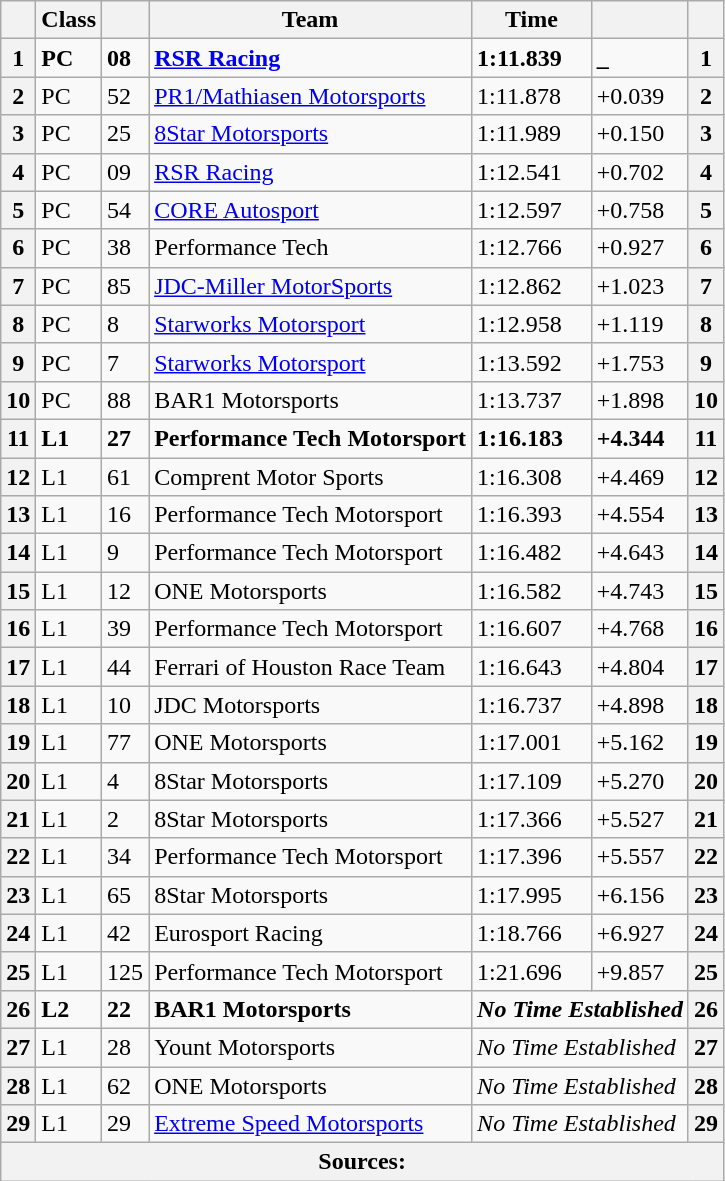<table class="wikitable">
<tr>
<th></th>
<th>Class</th>
<th></th>
<th>Team</th>
<th>Time</th>
<th></th>
<th></th>
</tr>
<tr>
<th>1</th>
<td><strong>PC</strong></td>
<td><strong>08</strong></td>
<td><strong> <a href='#'>RSR Racing</a></strong></td>
<td><strong>1:11.839</strong></td>
<td><strong>_</strong></td>
<th>1</th>
</tr>
<tr>
<th>2</th>
<td>PC</td>
<td>52</td>
<td> <a href='#'>PR1/Mathiasen Motorsports</a></td>
<td>1:11.878</td>
<td>+0.039</td>
<th>2</th>
</tr>
<tr>
<th>3</th>
<td>PC</td>
<td>25</td>
<td> <a href='#'>8Star Motorsports</a></td>
<td>1:11.989</td>
<td>+0.150</td>
<th>3</th>
</tr>
<tr>
<th>4</th>
<td>PC</td>
<td>09</td>
<td> <a href='#'>RSR Racing</a></td>
<td>1:12.541</td>
<td>+0.702</td>
<th>4</th>
</tr>
<tr>
<th>5</th>
<td>PC</td>
<td>54</td>
<td> <a href='#'>CORE Autosport</a></td>
<td>1:12.597</td>
<td>+0.758</td>
<th>5</th>
</tr>
<tr>
<th>6</th>
<td>PC</td>
<td>38</td>
<td> Performance Tech</td>
<td>1:12.766</td>
<td>+0.927</td>
<th>6</th>
</tr>
<tr>
<th>7</th>
<td>PC</td>
<td>85</td>
<td> <a href='#'>JDC-Miller MotorSports</a></td>
<td>1:12.862</td>
<td>+1.023</td>
<th>7</th>
</tr>
<tr>
<th>8</th>
<td>PC</td>
<td>8</td>
<td> <a href='#'>Starworks Motorsport</a></td>
<td>1:12.958</td>
<td>+1.119</td>
<th>8</th>
</tr>
<tr>
<th>9</th>
<td>PC</td>
<td>7</td>
<td> <a href='#'>Starworks Motorsport</a></td>
<td>1:13.592</td>
<td>+1.753</td>
<th>9</th>
</tr>
<tr>
<th>10</th>
<td>PC</td>
<td>88</td>
<td> BAR1 Motorsports</td>
<td>1:13.737</td>
<td>+1.898</td>
<th>10</th>
</tr>
<tr>
<th>11</th>
<td><strong>L1</strong></td>
<td><strong>27</strong></td>
<td><strong>Performance Tech Motorsport</strong></td>
<td><strong>1:16.183</strong></td>
<td><strong>+4.344</strong></td>
<th>11</th>
</tr>
<tr>
<th>12</th>
<td>L1</td>
<td>61</td>
<td>Comprent Motor Sports</td>
<td>1:16.308</td>
<td>+4.469</td>
<th>12</th>
</tr>
<tr>
<th>13</th>
<td>L1</td>
<td>16</td>
<td>Performance Tech Motorsport</td>
<td>1:16.393</td>
<td>+4.554</td>
<th>13</th>
</tr>
<tr>
<th>14</th>
<td>L1</td>
<td>9</td>
<td>Performance Tech Motorsport</td>
<td>1:16.482</td>
<td>+4.643</td>
<th>14</th>
</tr>
<tr>
<th>15</th>
<td>L1</td>
<td>12</td>
<td>ONE Motorsports</td>
<td>1:16.582</td>
<td>+4.743</td>
<th>15</th>
</tr>
<tr>
<th>16</th>
<td>L1</td>
<td>39</td>
<td>Performance Tech Motorsport</td>
<td>1:16.607</td>
<td>+4.768</td>
<th>16</th>
</tr>
<tr>
<th>17</th>
<td>L1</td>
<td>44</td>
<td>Ferrari of Houston Race Team</td>
<td>1:16.643</td>
<td>+4.804</td>
<th>17</th>
</tr>
<tr>
<th>18</th>
<td>L1</td>
<td>10</td>
<td>JDC Motorsports</td>
<td>1:16.737</td>
<td>+4.898</td>
<th>18</th>
</tr>
<tr>
<th>19</th>
<td>L1</td>
<td>77</td>
<td>ONE Motorsports</td>
<td>1:17.001</td>
<td>+5.162</td>
<th>19</th>
</tr>
<tr>
<th>20</th>
<td>L1</td>
<td>4</td>
<td>8Star Motorsports</td>
<td>1:17.109</td>
<td>+5.270</td>
<th>20</th>
</tr>
<tr>
<th>21</th>
<td>L1</td>
<td>2</td>
<td>8Star Motorsports</td>
<td>1:17.366</td>
<td>+5.527</td>
<th>21</th>
</tr>
<tr>
<th>22</th>
<td>L1</td>
<td>34</td>
<td>Performance Tech Motorsport</td>
<td>1:17.396</td>
<td>+5.557</td>
<th>22</th>
</tr>
<tr>
<th>23</th>
<td>L1</td>
<td>65</td>
<td>8Star Motorsports</td>
<td>1:17.995</td>
<td>+6.156</td>
<th>23</th>
</tr>
<tr>
<th>24</th>
<td>L1</td>
<td>42</td>
<td>Eurosport Racing</td>
<td>1:18.766</td>
<td>+6.927</td>
<th>24</th>
</tr>
<tr>
<th>25</th>
<td>L1</td>
<td>125</td>
<td>Performance Tech Motorsport</td>
<td>1:21.696</td>
<td>+9.857</td>
<th>25</th>
</tr>
<tr>
<th>26</th>
<td><strong>L2</strong></td>
<td><strong>22</strong></td>
<td><strong>BAR1 Motorsports</strong></td>
<td colspan="2"><strong><em>No Time Established</em></strong></td>
<th>26</th>
</tr>
<tr>
<th>27</th>
<td>L1</td>
<td>28</td>
<td>Yount Motorsports</td>
<td colspan="2"><em>No Time Established</em></td>
<th>27</th>
</tr>
<tr>
<th>28</th>
<td>L1</td>
<td>62</td>
<td>ONE Motorsports</td>
<td colspan="2"><em>No Time Established</em></td>
<th>28</th>
</tr>
<tr>
<th>29</th>
<td>L1</td>
<td>29</td>
<td><a href='#'>Extreme Speed Motorsports</a></td>
<td colspan="2"><em>No Time Established</em></td>
<th>29</th>
</tr>
<tr>
<th colspan="7">Sources:</th>
</tr>
</table>
